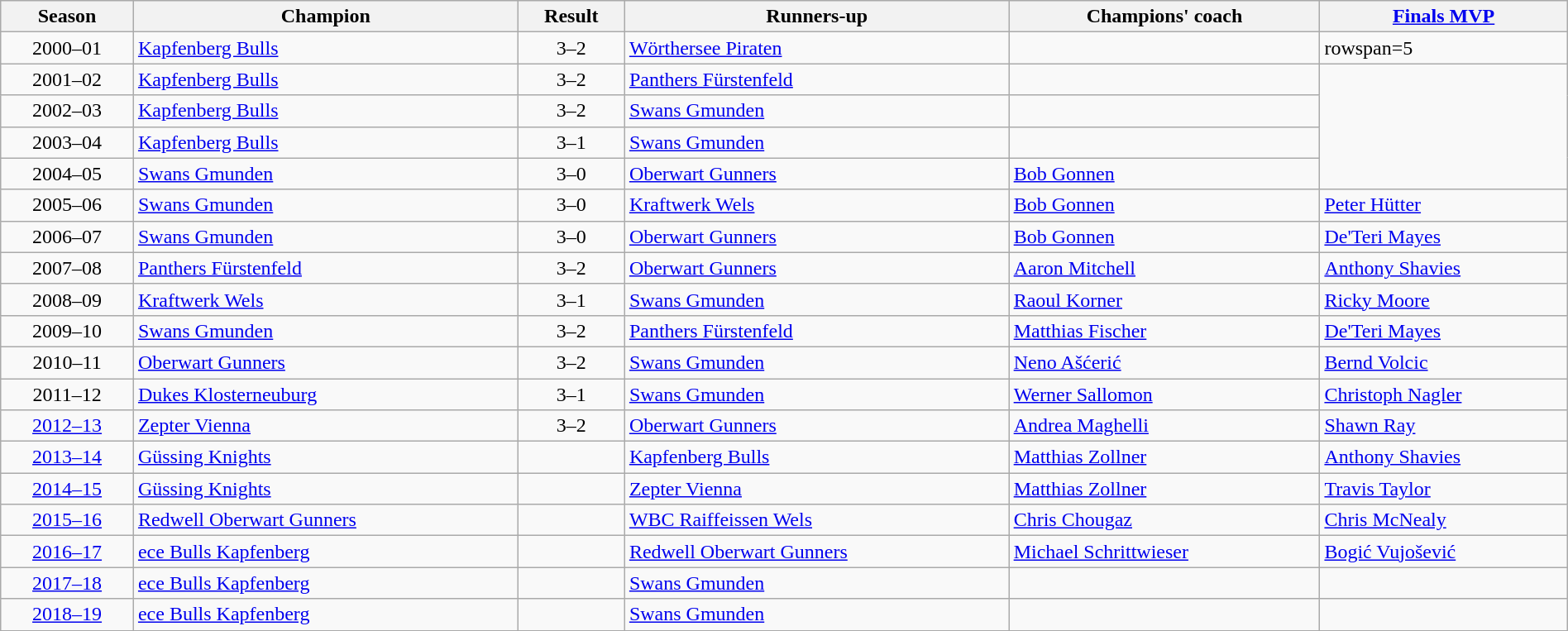<table class="wikitable sortable" width=100%>
<tr>
<th>Season</th>
<th>Champion</th>
<th>Result</th>
<th>Runners-up</th>
<th>Champions' coach</th>
<th><a href='#'>Finals MVP</a></th>
</tr>
<tr>
<td align=center>2000–01</td>
<td><a href='#'>Kapfenberg Bulls</a></td>
<td align=center>3–2</td>
<td><a href='#'>Wörthersee Piraten</a></td>
<td></td>
<td>rowspan=5 </td>
</tr>
<tr>
<td align=center>2001–02</td>
<td><a href='#'>Kapfenberg Bulls</a></td>
<td align=center>3–2</td>
<td><a href='#'>Panthers Fürstenfeld</a></td>
<td></td>
</tr>
<tr>
<td align=center>2002–03</td>
<td><a href='#'>Kapfenberg Bulls</a></td>
<td align=center>3–2</td>
<td><a href='#'>Swans Gmunden</a></td>
<td></td>
</tr>
<tr>
<td align=center>2003–04</td>
<td><a href='#'>Kapfenberg Bulls</a></td>
<td align=center>3–1</td>
<td><a href='#'>Swans Gmunden</a></td>
<td></td>
</tr>
<tr>
<td align=center>2004–05</td>
<td><a href='#'>Swans Gmunden</a></td>
<td align=center>3–0</td>
<td><a href='#'>Oberwart Gunners</a></td>
<td> <a href='#'>Bob Gonnen</a></td>
</tr>
<tr>
<td align=center>2005–06</td>
<td><a href='#'>Swans Gmunden</a></td>
<td align=center>3–0</td>
<td><a href='#'>Kraftwerk Wels</a></td>
<td> <a href='#'>Bob Gonnen</a></td>
<td> <a href='#'>Peter Hütter</a></td>
</tr>
<tr>
<td align=center>2006–07</td>
<td><a href='#'>Swans Gmunden</a></td>
<td align=center>3–0</td>
<td><a href='#'>Oberwart Gunners</a></td>
<td> <a href='#'>Bob Gonnen</a></td>
<td> <a href='#'>De'Teri Mayes</a></td>
</tr>
<tr>
<td align=center>2007–08</td>
<td><a href='#'>Panthers Fürstenfeld</a></td>
<td align=center>3–2</td>
<td><a href='#'>Oberwart Gunners</a></td>
<td> <a href='#'>Aaron Mitchell</a></td>
<td> <a href='#'>Anthony Shavies</a></td>
</tr>
<tr>
<td align=center>2008–09</td>
<td><a href='#'>Kraftwerk Wels</a></td>
<td align=center>3–1</td>
<td><a href='#'>Swans Gmunden</a></td>
<td> <a href='#'>Raoul Korner</a></td>
<td> <a href='#'>Ricky Moore</a></td>
</tr>
<tr>
<td align=center>2009–10</td>
<td><a href='#'>Swans Gmunden</a></td>
<td align=center>3–2</td>
<td><a href='#'>Panthers Fürstenfeld</a></td>
<td> <a href='#'>Matthias Fischer</a></td>
<td> <a href='#'>De'Teri Mayes</a></td>
</tr>
<tr>
<td align=center>2010–11</td>
<td><a href='#'>Oberwart Gunners</a></td>
<td align=center>3–2</td>
<td><a href='#'>Swans Gmunden</a></td>
<td> <a href='#'>Neno Ašćerić</a></td>
<td> <a href='#'>Bernd Volcic</a></td>
</tr>
<tr>
<td align=center>2011–12</td>
<td><a href='#'>Dukes Klosterneuburg</a></td>
<td align=center>3–1</td>
<td><a href='#'>Swans Gmunden</a></td>
<td> <a href='#'>Werner Sallomon</a></td>
<td> <a href='#'>Christoph Nagler</a></td>
</tr>
<tr>
<td align=center><a href='#'>2012–13</a></td>
<td><a href='#'>Zepter Vienna</a></td>
<td align=center>3–2</td>
<td><a href='#'>Oberwart Gunners</a></td>
<td> <a href='#'>Andrea Maghelli</a></td>
<td> <a href='#'>Shawn Ray</a></td>
</tr>
<tr>
<td align=center><a href='#'>2013–14</a></td>
<td><a href='#'>Güssing Knights</a></td>
<td></td>
<td><a href='#'>Kapfenberg Bulls</a></td>
<td> <a href='#'>Matthias Zollner</a></td>
<td> <a href='#'>Anthony Shavies</a></td>
</tr>
<tr>
<td align=center><a href='#'>2014–15</a></td>
<td><a href='#'>Güssing Knights</a></td>
<td></td>
<td><a href='#'>Zepter Vienna</a></td>
<td> <a href='#'>Matthias Zollner</a></td>
<td> <a href='#'>Travis Taylor</a></td>
</tr>
<tr>
<td align=center><a href='#'>2015–16</a></td>
<td><a href='#'>Redwell Oberwart Gunners</a></td>
<td></td>
<td><a href='#'>WBC Raiffeissen Wels</a></td>
<td> <a href='#'>Chris Chougaz</a></td>
<td> <a href='#'>Chris McNealy</a></td>
</tr>
<tr>
<td align=center><a href='#'>2016–17</a></td>
<td><a href='#'>ece Bulls Kapfenberg</a></td>
<td></td>
<td><a href='#'>Redwell Oberwart Gunners</a></td>
<td> <a href='#'>Michael Schrittwieser</a></td>
<td> <a href='#'>Bogić Vujošević</a></td>
</tr>
<tr>
<td align=center><a href='#'>2017–18</a></td>
<td><a href='#'>ece Bulls Kapfenberg</a></td>
<td></td>
<td><a href='#'>Swans Gmunden</a></td>
<td></td>
<td></td>
</tr>
<tr>
<td align=center><a href='#'>2018–19</a></td>
<td><a href='#'>ece Bulls Kapfenberg</a></td>
<td></td>
<td><a href='#'>Swans Gmunden</a></td>
<td></td>
<td></td>
</tr>
</table>
